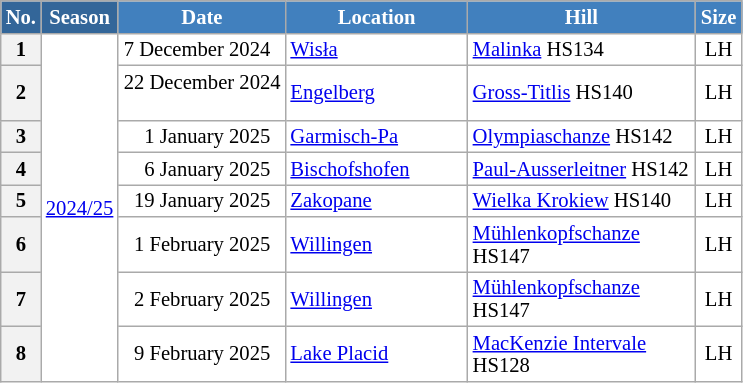<table class="wikitable sortable" style="font-size:86%; line-height:15px; text-align:left; border:grey solid 1px; border-collapse:collapse; background:#ffffff;">
<tr style="background:#efefef;">
<th style="background-color:#369; color:white; width:10px;">No.</th>
<th style="background-color:#369; color:white;  width:30px;">Season</th>
<th style="background-color:#4180be; color:white; width:105px;">Date</th>
<th style="background-color:#4180be; color:white; width:115px;">Location</th>
<th style="background-color:#4180be; color:white; width:145px;">Hill</th>
<th style="background-color:#4180be; color:white; width:25px;">Size</th>
</tr>
<tr>
<th scope=row scope="row" style="text-align:center;">1</th>
<td align=center rowspan=8><a href='#'>2024/25</a></td>
<td align=right>7 December 2024  </td>
<td> <a href='#'>Wisła</a></td>
<td><a href='#'>Malinka</a> HS134</td>
<td align=center>LH</td>
</tr>
<tr>
<th scope=row scope="row" style="text-align:center;">2</th>
<td align=right>22 December 2024  </td>
<td> <a href='#'>Engelberg</a></td>
<td><a href='#'>Gross-Titlis</a> HS140</td>
<td align=center>LH</td>
</tr>
<tr>
<th scope=row scope="row" style="text-align:center;">3</th>
<td align=right>1 January 2025  </td>
<td> <a href='#'>Garmisch-Pa</a></td>
<td><a href='#'>Olympiaschanze</a> HS142</td>
<td align=center>LH</td>
</tr>
<tr>
<th scope=row scope="row" style="text-align:center;">4</th>
<td align=right>6 January 2025  </td>
<td> <a href='#'>Bischofshofen</a></td>
<td><a href='#'>Paul-Ausserleitner</a> HS142</td>
<td align=center>LH</td>
</tr>
<tr>
<th scope=row scope="row" style="text-align:center;">5</th>
<td align=right>19 January 2025  </td>
<td> <a href='#'>Zakopane</a></td>
<td><a href='#'>Wielka Krokiew</a> HS140</td>
<td align=center>LH</td>
</tr>
<tr>
<th scope=row scope="row" style="text-align:center;">6</th>
<td align=right>1 February 2025  </td>
<td> <a href='#'>Willingen</a></td>
<td><a href='#'>Mühlenkopfschanze</a> HS147</td>
<td align=center>LH</td>
</tr>
<tr>
<th scope=row scope="row" style="text-align:center;">7</th>
<td align=right>2 February 2025  </td>
<td> <a href='#'>Willingen</a></td>
<td><a href='#'>Mühlenkopfschanze</a> HS147</td>
<td align=center>LH</td>
</tr>
<tr>
<th scope=row scope="row" style="text-align:center;">8</th>
<td align=right>9 February 2025  </td>
<td> <a href='#'>Lake Placid</a></td>
<td><a href='#'>MacKenzie Intervale</a> HS128</td>
<td align=center>LH</td>
</tr>
</table>
